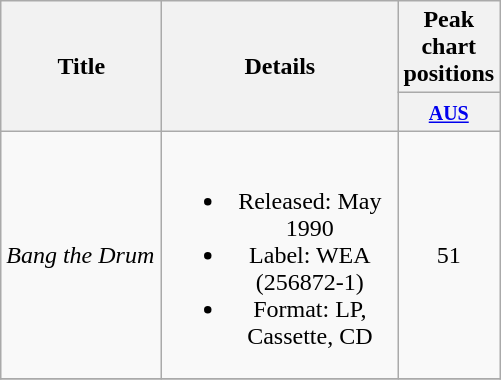<table class="wikitable" style="text-align:center;">
<tr>
<th rowspan="2" style="width:100px;">Title</th>
<th rowspan="2" style="width:150px;">Details</th>
<th colspan="1">Peak chart positions</th>
</tr>
<tr>
<th style="width:35px;"><small><a href='#'>AUS</a></small><br></th>
</tr>
<tr>
<td style="text-align:left;"><em>Bang the Drum</em></td>
<td><br><ul><li>Released: May 1990</li><li>Label: WEA (256872-1)</li><li>Format: LP, Cassette, CD</li></ul></td>
<td>51</td>
</tr>
<tr>
</tr>
</table>
